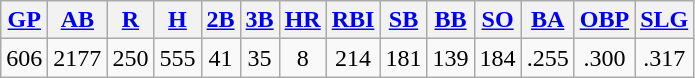<table class="wikitable">
<tr>
<th><a href='#'>GP</a></th>
<th><a href='#'>AB</a></th>
<th><a href='#'>R</a></th>
<th><a href='#'>H</a></th>
<th><a href='#'>2B</a></th>
<th><a href='#'>3B</a></th>
<th><a href='#'>HR</a></th>
<th><a href='#'>RBI</a></th>
<th><a href='#'>SB</a></th>
<th><a href='#'>BB</a></th>
<th><a href='#'>SO</a></th>
<th><a href='#'>BA</a></th>
<th><a href='#'>OBP</a></th>
<th><a href='#'>SLG</a></th>
</tr>
<tr align=center>
<td>606</td>
<td>2177</td>
<td>250</td>
<td>555</td>
<td>41</td>
<td>35</td>
<td>8</td>
<td>214</td>
<td>181</td>
<td>139</td>
<td>184</td>
<td>.255</td>
<td>.300</td>
<td>.317</td>
</tr>
</table>
